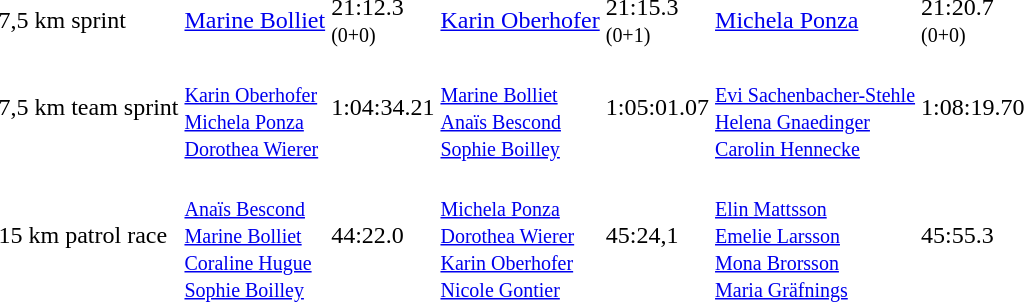<table>
<tr>
<td>7,5 km sprint</td>
<td><a href='#'>Marine Bolliet</a><br></td>
<td>21:12.3<br><small>(0+0)</small></td>
<td><a href='#'>Karin Oberhofer</a><br></td>
<td>21:15.3<br><small>(0+1)</small></td>
<td><a href='#'>Michela Ponza</a><br></td>
<td>21:20.7<br><small>(0+0)</small></td>
</tr>
<tr>
<td>7,5 km team sprint</td>
<td><br><small><a href='#'>Karin Oberhofer</a><br><a href='#'>Michela Ponza</a><br><a href='#'>Dorothea Wierer</a></small></td>
<td>1:04:34.21</td>
<td><br><small><a href='#'>Marine Bolliet</a><br><a href='#'>Anaïs Bescond</a><br><a href='#'>Sophie Boilley</a></small></td>
<td>1:05:01.07</td>
<td><br><small><a href='#'>Evi Sachenbacher-Stehle</a><br><a href='#'>Helena Gnaedinger</a><br><a href='#'>Carolin Hennecke</a></small></td>
<td>1:08:19.70</td>
</tr>
<tr>
<td>15 km patrol race</td>
<td><br><small><a href='#'>Anaïs Bescond</a><br><a href='#'>Marine Bolliet</a><br><a href='#'>Coraline Hugue</a><br><a href='#'>Sophie Boilley</a></small></td>
<td>44:22.0</td>
<td><br><small><a href='#'>Michela Ponza</a><br><a href='#'>Dorothea Wierer</a><br><a href='#'>Karin Oberhofer</a><br><a href='#'>Nicole Gontier</a></small></td>
<td>45:24,1</td>
<td><br><small><a href='#'>Elin Mattsson</a><br><a href='#'>Emelie Larsson</a><br><a href='#'>Mona Brorsson</a><br><a href='#'>Maria Gräfnings</a></small></td>
<td>45:55.3</td>
</tr>
</table>
